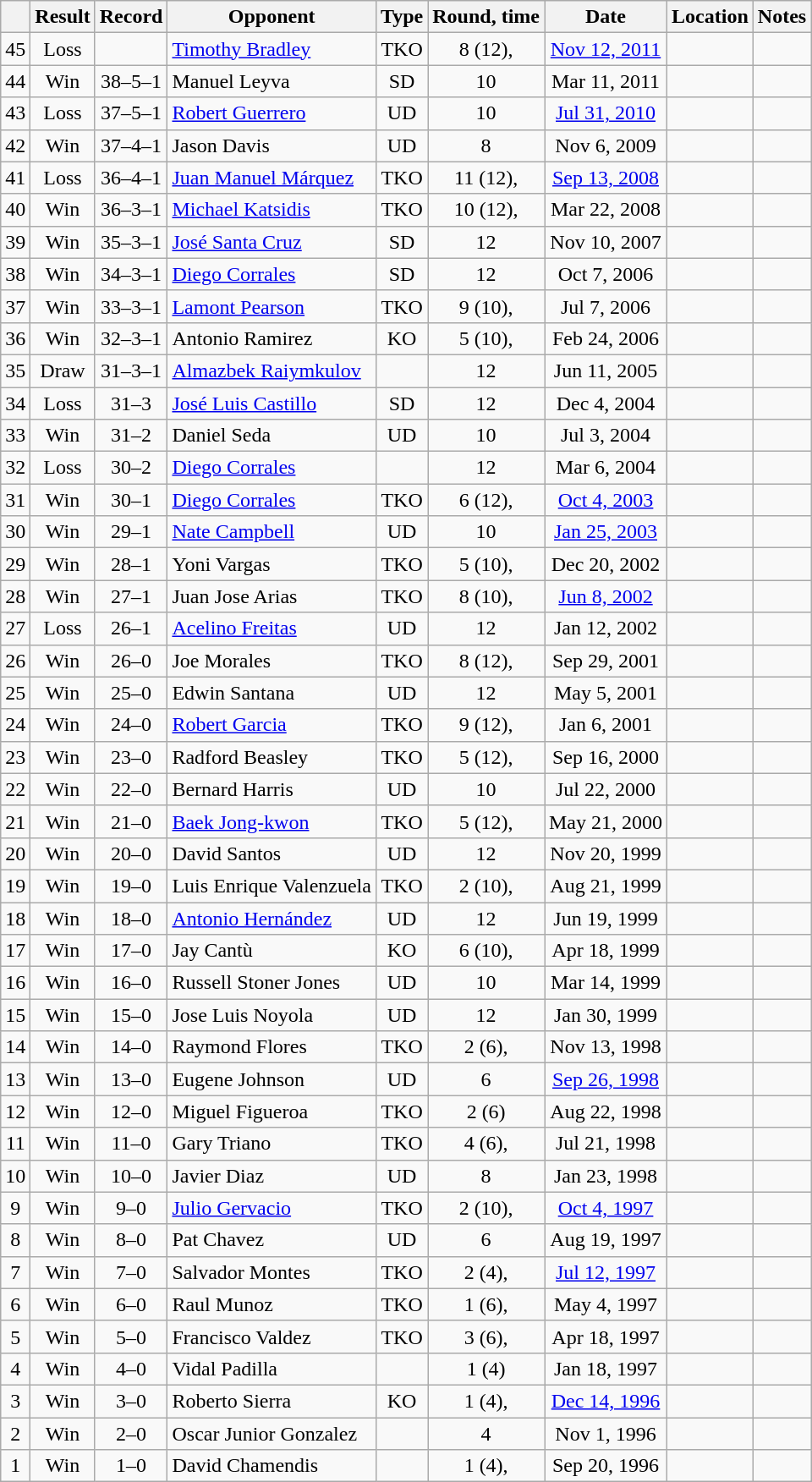<table class="wikitable" style="text-align:center">
<tr>
<th></th>
<th>Result</th>
<th>Record</th>
<th>Opponent</th>
<th>Type</th>
<th>Round, time</th>
<th>Date</th>
<th>Location</th>
<th>Notes</th>
</tr>
<tr>
<td>45</td>
<td>Loss</td>
<td></td>
<td style="text-align:left;"><a href='#'>Timothy Bradley</a></td>
<td>TKO</td>
<td>8 (12), </td>
<td><a href='#'>Nov 12, 2011</a></td>
<td style="text-align:left;"></td>
<td style="text-align:left;"></td>
</tr>
<tr>
<td>44</td>
<td>Win</td>
<td>38–5–1</td>
<td style="text-align:left;">Manuel Leyva</td>
<td>SD</td>
<td>10</td>
<td>Mar 11, 2011</td>
<td style="text-align:left;"></td>
<td></td>
</tr>
<tr>
<td>43</td>
<td>Loss</td>
<td>37–5–1</td>
<td style="text-align:left;"><a href='#'>Robert Guerrero</a></td>
<td>UD</td>
<td>10</td>
<td><a href='#'>Jul 31, 2010</a></td>
<td style="text-align:left;"></td>
<td></td>
</tr>
<tr>
<td>42</td>
<td>Win</td>
<td>37–4–1</td>
<td style="text-align:left;">Jason Davis</td>
<td>UD</td>
<td>8</td>
<td>Nov 6, 2009</td>
<td style="text-align:left;"></td>
<td></td>
</tr>
<tr>
<td>41</td>
<td>Loss</td>
<td>36–4–1</td>
<td style="text-align:left;"><a href='#'>Juan Manuel Márquez</a></td>
<td>TKO</td>
<td>11 (12), </td>
<td><a href='#'>Sep 13, 2008</a></td>
<td style="text-align:left;"></td>
<td style="text-align:left;"></td>
</tr>
<tr>
<td>40</td>
<td>Win</td>
<td>36–3–1</td>
<td style="text-align:left;"><a href='#'>Michael Katsidis</a></td>
<td>TKO</td>
<td>10 (12), </td>
<td>Mar 22, 2008</td>
<td style="text-align:left;"></td>
<td style="text-align:left;"></td>
</tr>
<tr>
<td>39</td>
<td>Win</td>
<td>35–3–1</td>
<td style="text-align:left;"><a href='#'>José Santa Cruz</a></td>
<td>SD</td>
<td>12</td>
<td>Nov 10, 2007</td>
<td style="text-align:left;"></td>
<td style="text-align:left;"></td>
</tr>
<tr>
<td>38</td>
<td>Win</td>
<td>34–3–1</td>
<td style="text-align:left;"><a href='#'>Diego Corrales</a></td>
<td>SD</td>
<td>12</td>
<td>Oct 7, 2006</td>
<td style="text-align:left;"></td>
<td style="text-align:left;"></td>
</tr>
<tr>
<td>37</td>
<td>Win</td>
<td>33–3–1</td>
<td style="text-align:left;"><a href='#'>Lamont Pearson</a></td>
<td>TKO</td>
<td>9 (10), </td>
<td>Jul 7, 2006</td>
<td style="text-align:left;"></td>
<td></td>
</tr>
<tr>
<td>36</td>
<td>Win</td>
<td>32–3–1</td>
<td style="text-align:left;">Antonio Ramirez</td>
<td>KO</td>
<td>5 (10), </td>
<td>Feb 24, 2006</td>
<td style="text-align:left;"></td>
<td></td>
</tr>
<tr>
<td>35</td>
<td>Draw</td>
<td>31–3–1</td>
<td style="text-align:left;"><a href='#'>Almazbek Raiymkulov</a></td>
<td></td>
<td>12</td>
<td>Jun 11, 2005</td>
<td style="text-align:left;"></td>
<td></td>
</tr>
<tr>
<td>34</td>
<td>Loss</td>
<td>31–3</td>
<td style="text-align:left;"><a href='#'>José Luis Castillo</a></td>
<td>SD</td>
<td>12</td>
<td>Dec 4, 2004</td>
<td style="text-align:left;"></td>
<td style="text-align:left;"></td>
</tr>
<tr>
<td>33</td>
<td>Win</td>
<td>31–2</td>
<td style="text-align:left;">Daniel Seda</td>
<td>UD</td>
<td>10</td>
<td>Jul 3, 2004</td>
<td style="text-align:left;"></td>
<td></td>
</tr>
<tr>
<td>32</td>
<td>Loss</td>
<td>30–2</td>
<td style="text-align:left;"><a href='#'>Diego Corrales</a></td>
<td></td>
<td>12</td>
<td>Mar 6, 2004</td>
<td style="text-align:left;"></td>
<td style="text-align:left;"></td>
</tr>
<tr>
<td>31</td>
<td>Win</td>
<td>30–1</td>
<td style="text-align:left;"><a href='#'>Diego Corrales</a></td>
<td>TKO</td>
<td>6 (12), </td>
<td><a href='#'>Oct 4, 2003</a></td>
<td style="text-align:left;"></td>
<td style="text-align:left;"></td>
</tr>
<tr>
<td>30</td>
<td>Win</td>
<td>29–1</td>
<td style="text-align:left;"><a href='#'>Nate Campbell</a></td>
<td>UD</td>
<td>10</td>
<td><a href='#'>Jan 25, 2003</a></td>
<td style="text-align:left;"></td>
<td></td>
</tr>
<tr>
<td>29</td>
<td>Win</td>
<td>28–1</td>
<td style="text-align:left;">Yoni Vargas</td>
<td>TKO</td>
<td>5 (10), </td>
<td>Dec 20, 2002</td>
<td style="text-align:left;"></td>
<td></td>
</tr>
<tr>
<td>28</td>
<td>Win</td>
<td>27–1</td>
<td style="text-align:left;">Juan Jose Arias</td>
<td>TKO</td>
<td>8 (10), </td>
<td><a href='#'>Jun 8, 2002</a></td>
<td style="text-align:left;"></td>
<td></td>
</tr>
<tr>
<td>27</td>
<td>Loss</td>
<td>26–1</td>
<td style="text-align:left;"><a href='#'>Acelino Freitas</a></td>
<td>UD</td>
<td>12</td>
<td>Jan 12, 2002</td>
<td style="text-align:left;"></td>
<td style="text-align:left;"></td>
</tr>
<tr>
<td>26</td>
<td>Win</td>
<td>26–0</td>
<td style="text-align:left;">Joe Morales</td>
<td>TKO</td>
<td>8 (12), </td>
<td>Sep 29, 2001</td>
<td style="text-align:left;"></td>
<td style="text-align:left;"></td>
</tr>
<tr>
<td>25</td>
<td>Win</td>
<td>25–0</td>
<td style="text-align:left;">Edwin Santana</td>
<td>UD</td>
<td>12</td>
<td>May 5, 2001</td>
<td style="text-align:left;"></td>
<td style="text-align:left;"></td>
</tr>
<tr>
<td>24</td>
<td>Win</td>
<td>24–0</td>
<td style="text-align:left;"><a href='#'>Robert Garcia</a></td>
<td>TKO</td>
<td>9 (12), </td>
<td>Jan 6, 2001</td>
<td style="text-align:left;"></td>
<td style="text-align:left;"></td>
</tr>
<tr>
<td>23</td>
<td>Win</td>
<td>23–0</td>
<td style="text-align:left;">Radford Beasley</td>
<td>TKO</td>
<td>5 (12), </td>
<td>Sep 16, 2000</td>
<td style="text-align:left;"></td>
<td style="text-align:left;"></td>
</tr>
<tr>
<td>22</td>
<td>Win</td>
<td>22–0</td>
<td style="text-align:left;">Bernard Harris</td>
<td>UD</td>
<td>10</td>
<td>Jul 22, 2000</td>
<td style="text-align:left;"></td>
<td></td>
</tr>
<tr>
<td>21</td>
<td>Win</td>
<td>21–0</td>
<td style="text-align:left;"><a href='#'>Baek Jong-kwon</a></td>
<td>TKO</td>
<td>5 (12), </td>
<td>May 21, 2000</td>
<td style="text-align:left;"></td>
<td style="text-align:left;"></td>
</tr>
<tr>
<td>20</td>
<td>Win</td>
<td>20–0</td>
<td style="text-align:left;">David Santos</td>
<td>UD</td>
<td>12</td>
<td>Nov 20, 1999</td>
<td style="text-align:left;"></td>
<td style="text-align:left;"></td>
</tr>
<tr>
<td>19</td>
<td>Win</td>
<td>19–0</td>
<td style="text-align:left;">Luis Enrique Valenzuela</td>
<td>TKO</td>
<td>2 (10), </td>
<td>Aug 21, 1999</td>
<td style="text-align:left;"></td>
<td></td>
</tr>
<tr>
<td>18</td>
<td>Win</td>
<td>18–0</td>
<td style="text-align:left;"><a href='#'>Antonio Hernández</a></td>
<td>UD</td>
<td>12</td>
<td>Jun 19, 1999</td>
<td style="text-align:left;"></td>
<td style="text-align:left;"></td>
</tr>
<tr>
<td>17</td>
<td>Win</td>
<td>17–0</td>
<td style="text-align:left;">Jay Cantù</td>
<td>KO</td>
<td>6 (10), </td>
<td>Apr 18, 1999</td>
<td style="text-align:left;"></td>
<td></td>
</tr>
<tr>
<td>16</td>
<td>Win</td>
<td>16–0</td>
<td style="text-align:left;">Russell Stoner Jones</td>
<td>UD</td>
<td>10</td>
<td>Mar 14, 1999</td>
<td style="text-align:left;"></td>
<td></td>
</tr>
<tr>
<td>15</td>
<td>Win</td>
<td>15–0</td>
<td style="text-align:left;">Jose Luis Noyola</td>
<td>UD</td>
<td>12</td>
<td>Jan 30, 1999</td>
<td style="text-align:left;"></td>
<td style="text-align:left;"></td>
</tr>
<tr>
<td>14</td>
<td>Win</td>
<td>14–0</td>
<td style="text-align:left;">Raymond Flores</td>
<td>TKO</td>
<td>2 (6), </td>
<td>Nov 13, 1998</td>
<td style="text-align:left;"></td>
<td></td>
</tr>
<tr>
<td>13</td>
<td>Win</td>
<td>13–0</td>
<td style="text-align:left;">Eugene Johnson</td>
<td>UD</td>
<td>6</td>
<td><a href='#'>Sep 26, 1998</a></td>
<td style="text-align:left;"></td>
<td></td>
</tr>
<tr>
<td>12</td>
<td>Win</td>
<td>12–0</td>
<td style="text-align:left;">Miguel Figueroa</td>
<td>TKO</td>
<td>2 (6)</td>
<td>Aug 22, 1998</td>
<td style="text-align:left;"></td>
<td></td>
</tr>
<tr>
<td>11</td>
<td>Win</td>
<td>11–0</td>
<td style="text-align:left;">Gary Triano</td>
<td>TKO</td>
<td>4 (6), </td>
<td>Jul 21, 1998</td>
<td style="text-align:left;"></td>
<td></td>
</tr>
<tr>
<td>10</td>
<td>Win</td>
<td>10–0</td>
<td style="text-align:left;">Javier Diaz</td>
<td>UD</td>
<td>8</td>
<td>Jan 23, 1998</td>
<td style="text-align:left;"></td>
<td></td>
</tr>
<tr>
<td>9</td>
<td>Win</td>
<td>9–0</td>
<td style="text-align:left;"><a href='#'>Julio Gervacio</a></td>
<td>TKO</td>
<td>2 (10), </td>
<td><a href='#'>Oct 4, 1997</a></td>
<td style="text-align:left;"></td>
<td></td>
</tr>
<tr>
<td>8</td>
<td>Win</td>
<td>8–0</td>
<td style="text-align:left;">Pat Chavez</td>
<td>UD</td>
<td>6</td>
<td>Aug 19, 1997</td>
<td style="text-align:left;"></td>
<td></td>
</tr>
<tr>
<td>7</td>
<td>Win</td>
<td>7–0</td>
<td style="text-align:left;">Salvador Montes</td>
<td>TKO</td>
<td>2 (4), </td>
<td><a href='#'>Jul 12, 1997</a></td>
<td style="text-align:left;"></td>
<td></td>
</tr>
<tr>
<td>6</td>
<td>Win</td>
<td>6–0</td>
<td style="text-align:left;">Raul Munoz</td>
<td>TKO</td>
<td>1 (6), </td>
<td>May 4, 1997</td>
<td style="text-align:left;"></td>
<td></td>
</tr>
<tr>
<td>5</td>
<td>Win</td>
<td>5–0</td>
<td style="text-align:left;">Francisco Valdez</td>
<td>TKO</td>
<td>3 (6), </td>
<td>Apr 18, 1997</td>
<td style="text-align:left;"></td>
<td></td>
</tr>
<tr>
<td>4</td>
<td>Win</td>
<td>4–0</td>
<td style="text-align:left;">Vidal Padilla</td>
<td></td>
<td>1 (4)</td>
<td>Jan 18, 1997</td>
<td style="text-align:left;"></td>
<td></td>
</tr>
<tr>
<td>3</td>
<td>Win</td>
<td>3–0</td>
<td style="text-align:left;">Roberto Sierra</td>
<td>KO</td>
<td>1 (4), </td>
<td><a href='#'>Dec 14, 1996</a></td>
<td style="text-align:left;"></td>
<td></td>
</tr>
<tr>
<td>2</td>
<td>Win</td>
<td>2–0</td>
<td style="text-align:left;">Oscar Junior Gonzalez</td>
<td></td>
<td>4</td>
<td>Nov 1, 1996</td>
<td style="text-align:left;"></td>
<td></td>
</tr>
<tr>
<td>1</td>
<td>Win</td>
<td>1–0</td>
<td style="text-align:left;">David Chamendis</td>
<td></td>
<td>1 (4), </td>
<td>Sep 20, 1996</td>
<td style="text-align:left;"></td>
<td></td>
</tr>
</table>
